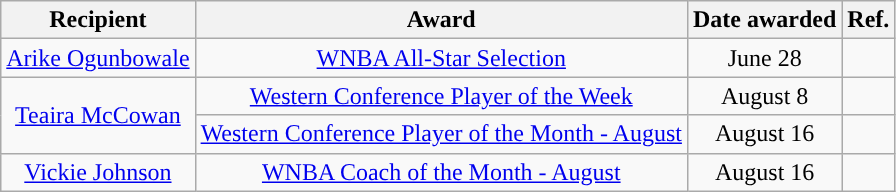<table class="wikitable sortable sortable" style="text-align: center">
<tr>
<th>Recipient</th>
<th>Award</th>
<th>Date awarded</th>
<th>Ref.</th>
</tr>
<tr>
<td><a href='#'>Arike Ogunbowale</a></td>
<td><a href='#'>WNBA All-Star Selection</a></td>
<td>June 28</td>
<td></td>
</tr>
<tr>
<td rowspan=2><a href='#'>Teaira McCowan</a></td>
<td><a href='#'>Western Conference Player of the Week</a></td>
<td>August 8</td>
<td></td>
</tr>
<tr>
<td><a href='#'>Western Conference Player of the Month - August</a></td>
<td>August 16</td>
<td></td>
</tr>
<tr>
<td><a href='#'>Vickie Johnson</a></td>
<td><a href='#'>WNBA Coach of the Month - August</a></td>
<td>August 16</td>
<td></td>
</tr>
</table>
